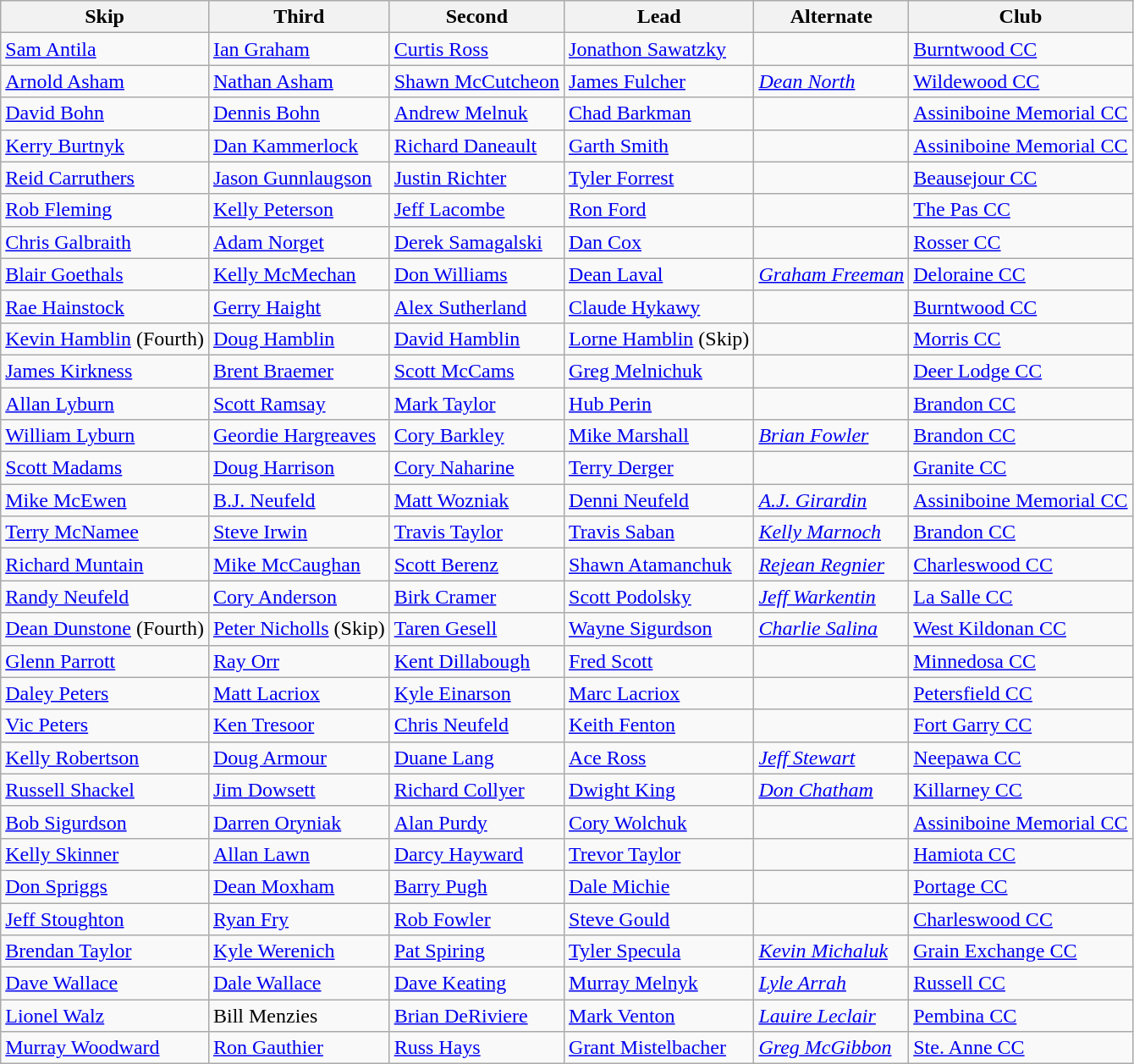<table class="wikitable" border="1">
<tr>
<th>Skip</th>
<th>Third</th>
<th>Second</th>
<th>Lead</th>
<th>Alternate</th>
<th>Club</th>
</tr>
<tr>
<td><a href='#'>Sam Antila</a></td>
<td><a href='#'>Ian Graham</a></td>
<td><a href='#'>Curtis Ross</a></td>
<td><a href='#'>Jonathon Sawatzky</a></td>
<td></td>
<td><a href='#'>Burntwood CC</a></td>
</tr>
<tr>
<td><a href='#'>Arnold Asham</a></td>
<td><a href='#'>Nathan Asham</a></td>
<td><a href='#'>Shawn McCutcheon</a></td>
<td><a href='#'>James Fulcher</a></td>
<td><em><a href='#'>Dean North</a></em></td>
<td><a href='#'>Wildewood CC</a></td>
</tr>
<tr>
<td><a href='#'>David Bohn</a></td>
<td><a href='#'>Dennis Bohn</a></td>
<td><a href='#'>Andrew Melnuk</a></td>
<td><a href='#'>Chad Barkman</a></td>
<td></td>
<td><a href='#'>Assiniboine Memorial CC</a></td>
</tr>
<tr>
<td><a href='#'>Kerry Burtnyk</a></td>
<td><a href='#'>Dan Kammerlock</a></td>
<td><a href='#'>Richard Daneault</a></td>
<td><a href='#'>Garth Smith</a></td>
<td></td>
<td><a href='#'>Assiniboine Memorial CC</a></td>
</tr>
<tr>
<td><a href='#'>Reid Carruthers</a></td>
<td><a href='#'>Jason Gunnlaugson</a></td>
<td><a href='#'>Justin Richter</a></td>
<td><a href='#'>Tyler Forrest</a></td>
<td></td>
<td><a href='#'>Beausejour CC</a></td>
</tr>
<tr>
<td><a href='#'>Rob Fleming</a></td>
<td><a href='#'>Kelly Peterson</a></td>
<td><a href='#'>Jeff Lacombe</a></td>
<td><a href='#'>Ron Ford</a></td>
<td></td>
<td><a href='#'>The Pas CC</a></td>
</tr>
<tr>
<td><a href='#'>Chris Galbraith</a></td>
<td><a href='#'>Adam Norget</a></td>
<td><a href='#'>Derek Samagalski</a></td>
<td><a href='#'>Dan Cox</a></td>
<td></td>
<td><a href='#'>Rosser CC</a></td>
</tr>
<tr>
<td><a href='#'>Blair Goethals</a></td>
<td><a href='#'>Kelly McMechan</a></td>
<td><a href='#'>Don Williams</a></td>
<td><a href='#'>Dean Laval</a></td>
<td><em><a href='#'>Graham Freeman</a></em></td>
<td><a href='#'>Deloraine CC</a></td>
</tr>
<tr>
<td><a href='#'>Rae Hainstock</a></td>
<td><a href='#'>Gerry Haight</a></td>
<td><a href='#'>Alex Sutherland</a></td>
<td><a href='#'>Claude Hykawy</a></td>
<td></td>
<td><a href='#'>Burntwood CC</a></td>
</tr>
<tr>
<td><a href='#'>Kevin Hamblin</a> (Fourth)</td>
<td><a href='#'>Doug Hamblin</a></td>
<td><a href='#'>David Hamblin</a></td>
<td><a href='#'>Lorne Hamblin</a> (Skip)</td>
<td></td>
<td><a href='#'>Morris CC</a></td>
</tr>
<tr>
<td><a href='#'>James Kirkness</a></td>
<td><a href='#'>Brent Braemer</a></td>
<td><a href='#'>Scott McCams</a></td>
<td><a href='#'>Greg Melnichuk</a></td>
<td></td>
<td><a href='#'>Deer Lodge CC</a></td>
</tr>
<tr>
<td><a href='#'>Allan Lyburn</a></td>
<td><a href='#'>Scott Ramsay</a></td>
<td><a href='#'>Mark Taylor</a></td>
<td><a href='#'>Hub Perin</a></td>
<td></td>
<td><a href='#'>Brandon CC</a></td>
</tr>
<tr>
<td><a href='#'>William Lyburn</a></td>
<td><a href='#'>Geordie Hargreaves</a></td>
<td><a href='#'>Cory Barkley</a></td>
<td><a href='#'>Mike Marshall</a></td>
<td><em><a href='#'>Brian Fowler</a></em></td>
<td><a href='#'>Brandon CC</a></td>
</tr>
<tr>
<td><a href='#'>Scott Madams</a></td>
<td><a href='#'>Doug Harrison</a></td>
<td><a href='#'>Cory Naharine</a></td>
<td><a href='#'>Terry Derger</a></td>
<td></td>
<td><a href='#'>Granite CC</a></td>
</tr>
<tr>
<td><a href='#'>Mike McEwen</a></td>
<td><a href='#'>B.J. Neufeld</a></td>
<td><a href='#'>Matt Wozniak</a></td>
<td><a href='#'>Denni Neufeld</a></td>
<td><em><a href='#'>A.J. Girardin</a></em></td>
<td><a href='#'>Assiniboine Memorial CC</a></td>
</tr>
<tr>
<td><a href='#'>Terry McNamee</a></td>
<td><a href='#'>Steve Irwin</a></td>
<td><a href='#'>Travis Taylor</a></td>
<td><a href='#'>Travis Saban</a></td>
<td><em><a href='#'>Kelly Marnoch</a></em></td>
<td><a href='#'>Brandon CC</a></td>
</tr>
<tr>
<td><a href='#'>Richard Muntain</a></td>
<td><a href='#'>Mike McCaughan</a></td>
<td><a href='#'>Scott Berenz</a></td>
<td><a href='#'>Shawn Atamanchuk</a></td>
<td><em><a href='#'>Rejean Regnier</a></em></td>
<td><a href='#'>Charleswood CC</a></td>
</tr>
<tr>
<td><a href='#'>Randy Neufeld</a></td>
<td><a href='#'>Cory Anderson</a></td>
<td><a href='#'>Birk Cramer</a></td>
<td><a href='#'>Scott Podolsky</a></td>
<td><em><a href='#'>Jeff Warkentin</a></em></td>
<td><a href='#'>La Salle CC</a></td>
</tr>
<tr>
<td><a href='#'>Dean Dunstone</a> (Fourth)</td>
<td><a href='#'>Peter Nicholls</a> (Skip)</td>
<td><a href='#'>Taren Gesell</a></td>
<td><a href='#'>Wayne Sigurdson</a></td>
<td><em><a href='#'>Charlie Salina</a></em></td>
<td><a href='#'>West Kildonan CC</a></td>
</tr>
<tr>
<td><a href='#'>Glenn Parrott</a></td>
<td><a href='#'>Ray Orr</a></td>
<td><a href='#'>Kent Dillabough</a></td>
<td><a href='#'>Fred Scott</a></td>
<td></td>
<td><a href='#'>Minnedosa CC</a></td>
</tr>
<tr>
<td><a href='#'>Daley Peters</a></td>
<td><a href='#'>Matt Lacriox</a></td>
<td><a href='#'>Kyle Einarson</a></td>
<td><a href='#'>Marc Lacriox</a></td>
<td></td>
<td><a href='#'>Petersfield CC</a></td>
</tr>
<tr>
<td><a href='#'>Vic Peters</a></td>
<td><a href='#'>Ken Tresoor</a></td>
<td><a href='#'>Chris Neufeld</a></td>
<td><a href='#'>Keith Fenton</a></td>
<td></td>
<td><a href='#'>Fort Garry CC</a></td>
</tr>
<tr>
<td><a href='#'>Kelly Robertson</a></td>
<td><a href='#'>Doug Armour</a></td>
<td><a href='#'>Duane Lang</a></td>
<td><a href='#'>Ace Ross</a></td>
<td><em><a href='#'>Jeff Stewart</a></em></td>
<td><a href='#'>Neepawa CC</a></td>
</tr>
<tr>
<td><a href='#'>Russell Shackel</a></td>
<td><a href='#'>Jim Dowsett</a></td>
<td><a href='#'>Richard Collyer</a></td>
<td><a href='#'>Dwight King</a></td>
<td><em><a href='#'>Don Chatham</a></em></td>
<td><a href='#'>Killarney CC</a></td>
</tr>
<tr>
<td><a href='#'>Bob Sigurdson</a></td>
<td><a href='#'>Darren Oryniak</a></td>
<td><a href='#'>Alan Purdy</a></td>
<td><a href='#'>Cory Wolchuk</a></td>
<td></td>
<td><a href='#'>Assiniboine Memorial CC</a></td>
</tr>
<tr>
<td><a href='#'>Kelly Skinner</a></td>
<td><a href='#'>Allan Lawn</a></td>
<td><a href='#'>Darcy Hayward</a></td>
<td><a href='#'>Trevor Taylor</a></td>
<td></td>
<td><a href='#'>Hamiota CC</a></td>
</tr>
<tr>
<td><a href='#'>Don Spriggs</a></td>
<td><a href='#'>Dean Moxham</a></td>
<td><a href='#'>Barry Pugh</a></td>
<td><a href='#'>Dale Michie</a></td>
<td></td>
<td><a href='#'>Portage CC</a></td>
</tr>
<tr>
<td><a href='#'>Jeff Stoughton</a></td>
<td><a href='#'>Ryan Fry</a></td>
<td><a href='#'>Rob Fowler</a></td>
<td><a href='#'>Steve Gould</a></td>
<td></td>
<td><a href='#'>Charleswood CC</a></td>
</tr>
<tr>
<td><a href='#'>Brendan Taylor</a></td>
<td><a href='#'>Kyle Werenich</a></td>
<td><a href='#'>Pat Spiring</a></td>
<td><a href='#'>Tyler Specula</a></td>
<td><em><a href='#'>Kevin Michaluk</a></em></td>
<td><a href='#'>Grain Exchange CC</a></td>
</tr>
<tr>
<td><a href='#'>Dave Wallace</a></td>
<td><a href='#'>Dale Wallace</a></td>
<td><a href='#'>Dave Keating</a></td>
<td><a href='#'>Murray Melnyk</a></td>
<td><em><a href='#'>Lyle Arrah</a></em></td>
<td><a href='#'>Russell CC</a></td>
</tr>
<tr>
<td><a href='#'>Lionel Walz</a></td>
<td>Bill Menzies</td>
<td><a href='#'>Brian DeRiviere</a></td>
<td><a href='#'>Mark Venton</a></td>
<td><em><a href='#'>Lauire Leclair</a></em></td>
<td><a href='#'>Pembina CC</a></td>
</tr>
<tr>
<td><a href='#'>Murray Woodward</a></td>
<td><a href='#'>Ron Gauthier</a></td>
<td><a href='#'>Russ Hays</a></td>
<td><a href='#'>Grant Mistelbacher</a></td>
<td><em><a href='#'>Greg McGibbon</a></em></td>
<td><a href='#'>Ste. Anne CC</a></td>
</tr>
</table>
